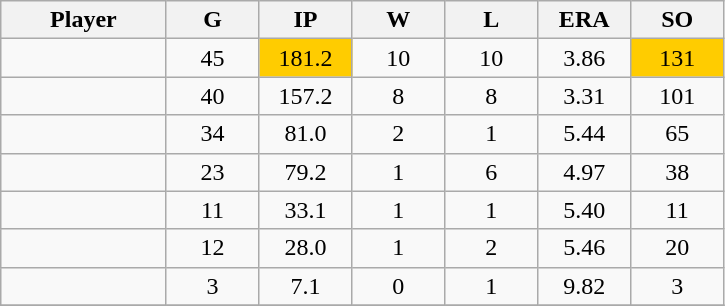<table class="wikitable sortable">
<tr>
<th bgcolor="#DDDDFF" width="16%">Player</th>
<th bgcolor="#DDDDFF" width="9%">G</th>
<th bgcolor="#DDDDFF" width="9%">IP</th>
<th bgcolor="#DDDDFF" width="9%">W</th>
<th bgcolor="#DDDDFF" width="9%">L</th>
<th bgcolor="#DDDDFF" width="9%">ERA</th>
<th bgcolor="#DDDDFF" width="9%">SO</th>
</tr>
<tr align="center">
<td></td>
<td>45</td>
<td bgcolor="FFCC00">181.2</td>
<td>10</td>
<td>10</td>
<td>3.86</td>
<td bgcolor="FFCC00">131</td>
</tr>
<tr align=center>
<td></td>
<td>40</td>
<td>157.2</td>
<td>8</td>
<td>8</td>
<td>3.31</td>
<td>101</td>
</tr>
<tr align=center>
<td></td>
<td>34</td>
<td>81.0</td>
<td>2</td>
<td>1</td>
<td>5.44</td>
<td>65</td>
</tr>
<tr align=center>
<td></td>
<td>23</td>
<td>79.2</td>
<td>1</td>
<td>6</td>
<td>4.97</td>
<td>38</td>
</tr>
<tr align="center">
<td></td>
<td>11</td>
<td>33.1</td>
<td>1</td>
<td>1</td>
<td>5.40</td>
<td>11</td>
</tr>
<tr align="center">
<td></td>
<td>12</td>
<td>28.0</td>
<td>1</td>
<td>2</td>
<td>5.46</td>
<td>20</td>
</tr>
<tr align="center">
<td></td>
<td>3</td>
<td>7.1</td>
<td>0</td>
<td>1</td>
<td>9.82</td>
<td>3</td>
</tr>
<tr align="center">
</tr>
</table>
